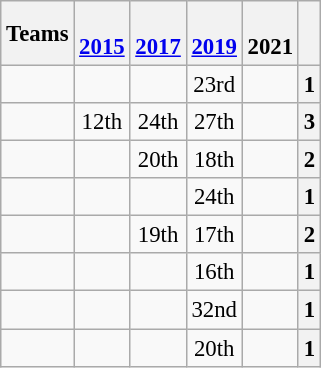<table class="wikitable" style="font-size:95%; text-align: center;">
<tr>
<th>Teams</th>
<th> <br> <a href='#'>2015</a></th>
<th> <br> <a href='#'>2017</a></th>
<th> <br> <a href='#'>2019</a></th>
<th> <br> 2021</th>
<th></th>
</tr>
<tr>
<td align="left"></td>
<td></td>
<td></td>
<td>23rd</td>
<td></td>
<th>1</th>
</tr>
<tr>
<td align="left"></td>
<td>12th</td>
<td>24th</td>
<td>27th</td>
<td></td>
<th>3</th>
</tr>
<tr>
<td align="left"></td>
<td></td>
<td>20th</td>
<td>18th</td>
<td></td>
<th>2</th>
</tr>
<tr>
<td align="left"></td>
<td></td>
<td></td>
<td>24th</td>
<td></td>
<th>1</th>
</tr>
<tr>
<td align="left"></td>
<td></td>
<td>19th</td>
<td>17th</td>
<td></td>
<th>2</th>
</tr>
<tr>
<td align="left"></td>
<td></td>
<td></td>
<td>16th</td>
<td></td>
<th>1</th>
</tr>
<tr>
<td align="left"></td>
<td></td>
<td></td>
<td>32nd</td>
<td></td>
<th>1</th>
</tr>
<tr>
<td align="left"></td>
<td></td>
<td></td>
<td>20th</td>
<td></td>
<th>1</th>
</tr>
</table>
